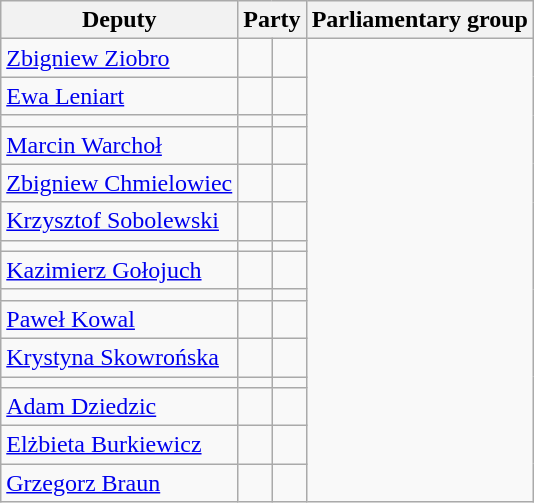<table class="wikitable">
<tr>
<th>Deputy</th>
<th colspan="2">Party</th>
<th colspan="2">Parliamentary group</th>
</tr>
<tr>
<td><a href='#'>Zbigniew Ziobro</a></td>
<td></td>
<td></td>
</tr>
<tr>
<td><a href='#'>Ewa Leniart</a></td>
<td></td>
<td></td>
</tr>
<tr>
<td></td>
<td></td>
<td></td>
</tr>
<tr>
<td><a href='#'>Marcin Warchoł</a></td>
<td></td>
<td></td>
</tr>
<tr>
<td><a href='#'>Zbigniew Chmielowiec</a></td>
<td></td>
<td></td>
</tr>
<tr>
<td><a href='#'>Krzysztof Sobolewski</a></td>
<td></td>
<td></td>
</tr>
<tr>
<td></td>
<td></td>
<td></td>
</tr>
<tr>
<td><a href='#'>Kazimierz Gołojuch</a></td>
<td></td>
<td></td>
</tr>
<tr>
<td></td>
<td></td>
<td></td>
</tr>
<tr>
<td><a href='#'>Paweł Kowal</a></td>
<td></td>
<td></td>
</tr>
<tr>
<td><a href='#'>Krystyna Skowrońska</a></td>
<td></td>
<td></td>
</tr>
<tr>
<td></td>
<td></td>
<td></td>
</tr>
<tr>
<td><a href='#'>Adam Dziedzic</a></td>
<td></td>
<td></td>
</tr>
<tr>
<td><a href='#'>Elżbieta Burkiewicz</a></td>
<td></td>
<td></td>
</tr>
<tr>
<td><a href='#'>Grzegorz Braun</a></td>
<td></td>
<td></td>
</tr>
</table>
